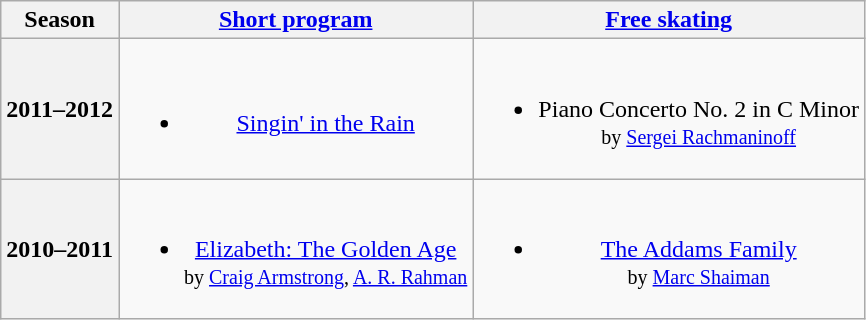<table class="wikitable" style="text-align:center">
<tr>
<th>Season</th>
<th><a href='#'>Short program</a></th>
<th><a href='#'>Free skating</a></th>
</tr>
<tr>
<th>2011–2012 <br> </th>
<td><br><ul><li><a href='#'>Singin' in the Rain</a></li></ul></td>
<td><br><ul><li>Piano Concerto No. 2 in C Minor <br><small> by <a href='#'>Sergei Rachmaninoff</a> </small></li></ul></td>
</tr>
<tr>
<th>2010–2011 <br> </th>
<td><br><ul><li><a href='#'>Elizabeth: The Golden Age</a> <br><small> by <a href='#'>Craig Armstrong</a>, <a href='#'>A. R. Rahman</a> </small></li></ul></td>
<td><br><ul><li><a href='#'>The Addams Family</a> <br><small> by <a href='#'>Marc Shaiman</a> </small></li></ul></td>
</tr>
</table>
